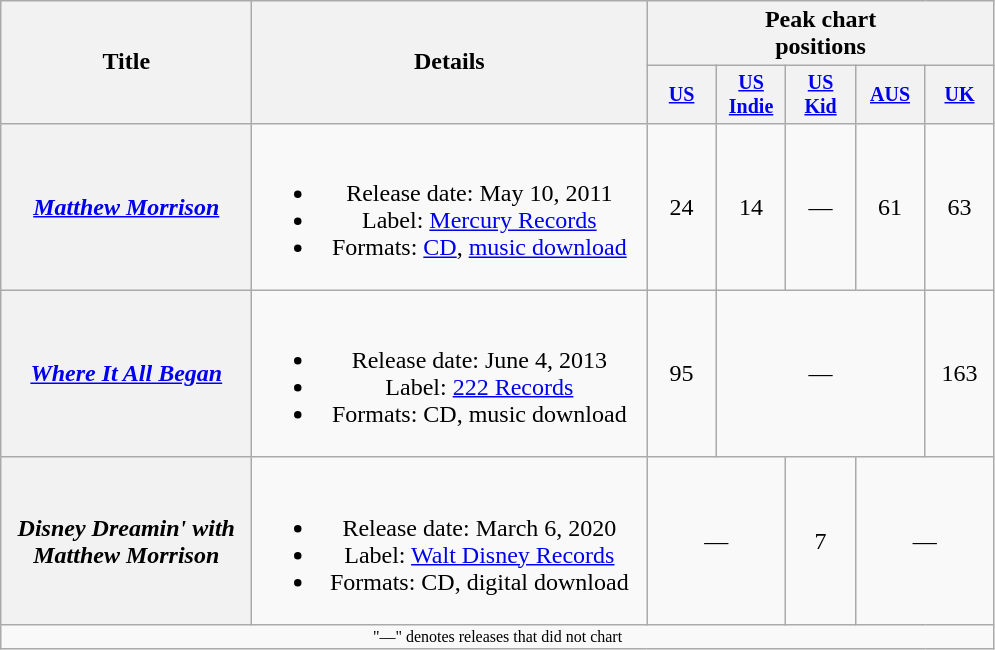<table class="wikitable plainrowheaders" style="text-align:center;">
<tr>
<th rowspan="2" style="width:10em;">Title</th>
<th rowspan="2" style="width:16em;">Details</th>
<th colspan="5">Peak chart<br>positions</th>
</tr>
<tr style="font-size:smaller;">
<th style="width:40px;"><a href='#'>US</a><br></th>
<th style="width:40px;"><a href='#'>US<br>Indie</a><br></th>
<th style="width:40px;"><a href='#'>US<br>Kid</a><br></th>
<th style="width:40px;"><a href='#'>AUS</a><br></th>
<th style="width:40px;"><a href='#'>UK</a><br></th>
</tr>
<tr>
<th scope="row"><em><a href='#'>Matthew Morrison</a></em></th>
<td><br><ul><li>Release date: May 10, 2011</li><li>Label: <a href='#'>Mercury Records</a></li><li>Formats: <a href='#'>CD</a>, <a href='#'>music download</a></li></ul></td>
<td>24</td>
<td>14</td>
<td>—</td>
<td>61</td>
<td>63</td>
</tr>
<tr>
<th scope="row"><em><a href='#'>Where It All Began</a></em></th>
<td><br><ul><li>Release date: June 4, 2013</li><li>Label: <a href='#'>222 Records</a></li><li>Formats: CD, music download</li></ul></td>
<td>95</td>
<td colspan="3">—</td>
<td>163</td>
</tr>
<tr>
<th scope="row"><em>Disney Dreamin' with Matthew Morrison</em></th>
<td><br><ul><li>Release date: March 6, 2020</li><li>Label: <a href='#'>Walt Disney Records</a></li><li>Formats: CD, digital download</li></ul></td>
<td colspan="2">—</td>
<td>7</td>
<td colspan="2">—</td>
</tr>
<tr>
<td colspan="7" style="font-size:8pt">"—" denotes releases that did not chart</td>
</tr>
</table>
